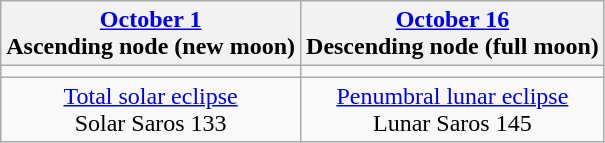<table class="wikitable">
<tr>
<th><a href='#'>October 1</a><br>Ascending node (new moon)</th>
<th><a href='#'>October 16</a><br>Descending node (full moon)</th>
</tr>
<tr>
<td></td>
<td></td>
</tr>
<tr align=center>
<td><a href='#'>Total solar eclipse</a><br>Solar Saros 133</td>
<td><a href='#'>Penumbral lunar eclipse</a><br>Lunar Saros 145</td>
</tr>
</table>
